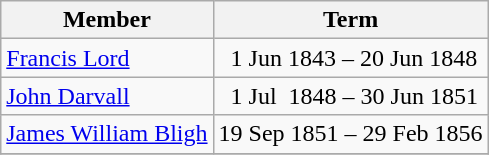<table class="wikitable">
<tr>
<th>Member</th>
<th>Term</th>
</tr>
<tr>
<td><a href='#'>Francis Lord</a></td>
<td>  1 Jun 1843 – 20 Jun 1848</td>
</tr>
<tr>
<td><a href='#'>John Darvall</a></td>
<td>  1 Jul  1848 – 30 Jun 1851</td>
</tr>
<tr>
<td><a href='#'>James William Bligh</a></td>
<td>19 Sep 1851 – 29 Feb 1856</td>
</tr>
<tr>
</tr>
</table>
